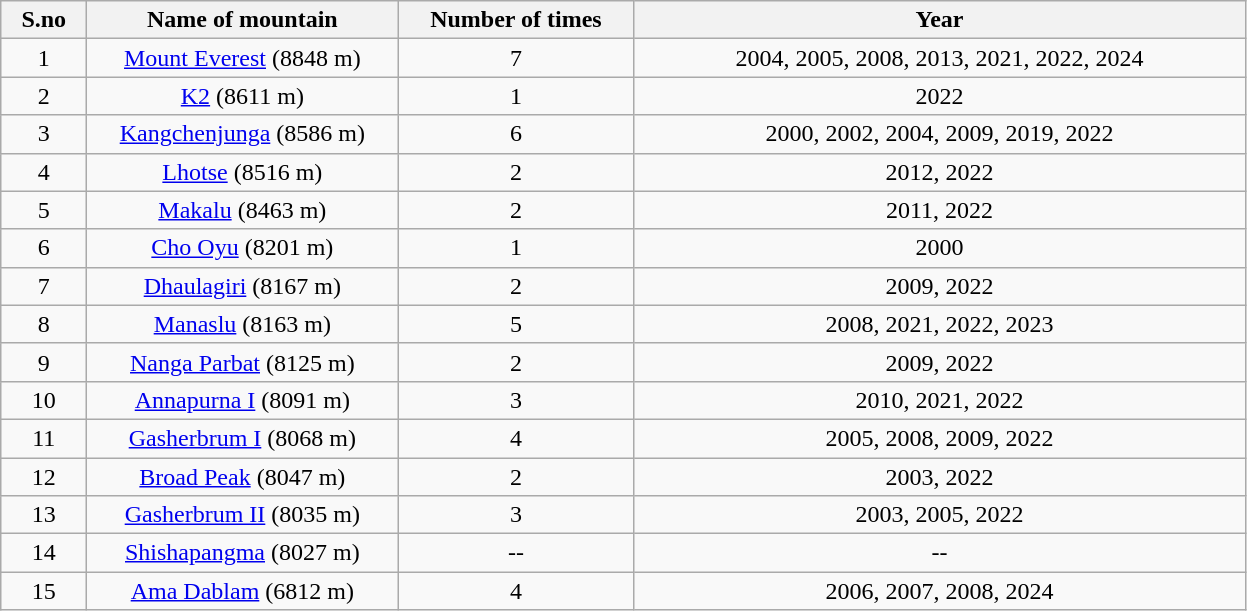<table class="wikitable" style="text-align: center">
<tr>
<th width="50"><strong>S.no</strong></th>
<th width="200"><strong>Name of mountain</strong></th>
<th width="150"><strong>Number of times</strong></th>
<th width="400"><strong>Year</strong></th>
</tr>
<tr>
<td>1</td>
<td><a href='#'>Mount Everest</a> (8848 m)</td>
<td>7</td>
<td>2004, 2005, 2008, 2013, 2021, 2022, 2024</td>
</tr>
<tr>
<td>2</td>
<td><a href='#'>K2</a> (8611 m)</td>
<td>1</td>
<td>2022</td>
</tr>
<tr>
<td>3</td>
<td><a href='#'>Kangchenjunga</a> (8586 m)</td>
<td>6</td>
<td>2000, 2002, 2004, 2009, 2019, 2022</td>
</tr>
<tr>
<td>4</td>
<td><a href='#'>Lhotse</a> (8516 m)</td>
<td>2</td>
<td>2012, 2022</td>
</tr>
<tr>
<td>5</td>
<td><a href='#'>Makalu</a> (8463 m)</td>
<td>2</td>
<td>2011, 2022</td>
</tr>
<tr>
<td>6</td>
<td><a href='#'>Cho Oyu</a> (8201 m)</td>
<td>1</td>
<td>2000</td>
</tr>
<tr>
<td>7</td>
<td><a href='#'>Dhaulagiri</a> (8167 m)</td>
<td>2</td>
<td>2009, 2022</td>
</tr>
<tr>
<td>8</td>
<td><a href='#'>Manaslu</a> (8163 m)</td>
<td>5</td>
<td>2008, 2021, 2022, 2023</td>
</tr>
<tr>
<td>9</td>
<td><a href='#'>Nanga Parbat</a> (8125 m)</td>
<td>2</td>
<td>2009, 2022</td>
</tr>
<tr>
<td>10</td>
<td><a href='#'>Annapurna I</a> (8091 m)</td>
<td>3</td>
<td>2010, 2021, 2022</td>
</tr>
<tr>
<td>11</td>
<td><a href='#'>Gasherbrum I</a>  (8068 m)</td>
<td>4</td>
<td>2005, 2008, 2009, 2022</td>
</tr>
<tr>
<td>12</td>
<td><a href='#'>Broad Peak</a> (8047 m)</td>
<td>2</td>
<td>2003, 2022</td>
</tr>
<tr>
<td>13</td>
<td><a href='#'>Gasherbrum II</a> (8035 m)</td>
<td>3</td>
<td>2003, 2005, 2022</td>
</tr>
<tr>
<td>14</td>
<td><a href='#'>Shishapangma</a> (8027 m)</td>
<td>--</td>
<td>--</td>
</tr>
<tr>
<td>15</td>
<td><a href='#'>Ama Dablam</a> (6812 m)</td>
<td>4</td>
<td>2006, 2007, 2008, 2024</td>
</tr>
</table>
